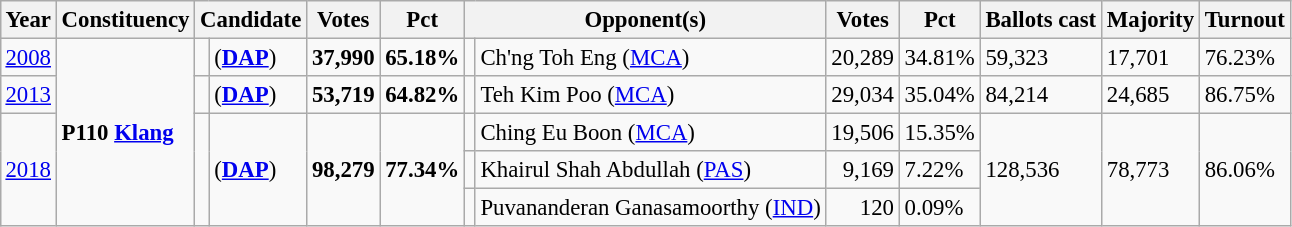<table class="wikitable" style="margin:0.5em ; font-size:95%">
<tr>
<th>Year</th>
<th>Constituency</th>
<th colspan=2>Candidate</th>
<th>Votes</th>
<th>Pct</th>
<th colspan=2>Opponent(s)</th>
<th>Votes</th>
<th>Pct</th>
<th>Ballots cast</th>
<th>Majority</th>
<th>Turnout</th>
</tr>
<tr>
<td><a href='#'>2008</a></td>
<td rowspan=5><strong>P110 <a href='#'>Klang</a></strong></td>
<td></td>
<td> (<a href='#'><strong>DAP</strong></a>)</td>
<td align="right"><strong>37,990</strong></td>
<td><strong>65.18%</strong></td>
<td></td>
<td>Ch'ng Toh Eng (<a href='#'>MCA</a>)</td>
<td align="right">20,289</td>
<td>34.81%</td>
<td>59,323</td>
<td>17,701</td>
<td>76.23%</td>
</tr>
<tr>
<td><a href='#'>2013</a></td>
<td></td>
<td> (<a href='#'><strong>DAP</strong></a>)</td>
<td align="right"><strong>53,719</strong></td>
<td><strong>64.82%</strong></td>
<td></td>
<td>Teh Kim Poo (<a href='#'>MCA</a>)</td>
<td align="right">29,034</td>
<td>35.04%</td>
<td>84,214</td>
<td>24,685</td>
<td>86.75%</td>
</tr>
<tr>
<td rowspan=3><a href='#'>2018</a></td>
<td rowspan=3 ></td>
<td rowspan=3> (<a href='#'><strong>DAP</strong></a>)</td>
<td rowspan=3 align="right"><strong>98,279</strong></td>
<td rowspan=3><strong>77.34%</strong></td>
<td></td>
<td>Ching Eu Boon (<a href='#'>MCA</a>)</td>
<td align="right">19,506</td>
<td>15.35%</td>
<td rowspan=3>128,536</td>
<td rowspan=3>78,773</td>
<td rowspan=3>86.06%</td>
</tr>
<tr>
<td></td>
<td>Khairul Shah Abdullah (<a href='#'>PAS</a>)</td>
<td align="right">9,169</td>
<td>7.22%</td>
</tr>
<tr>
<td></td>
<td>Puvananderan Ganasamoorthy (<a href='#'>IND</a>)</td>
<td align="right">120</td>
<td>0.09%</td>
</tr>
</table>
